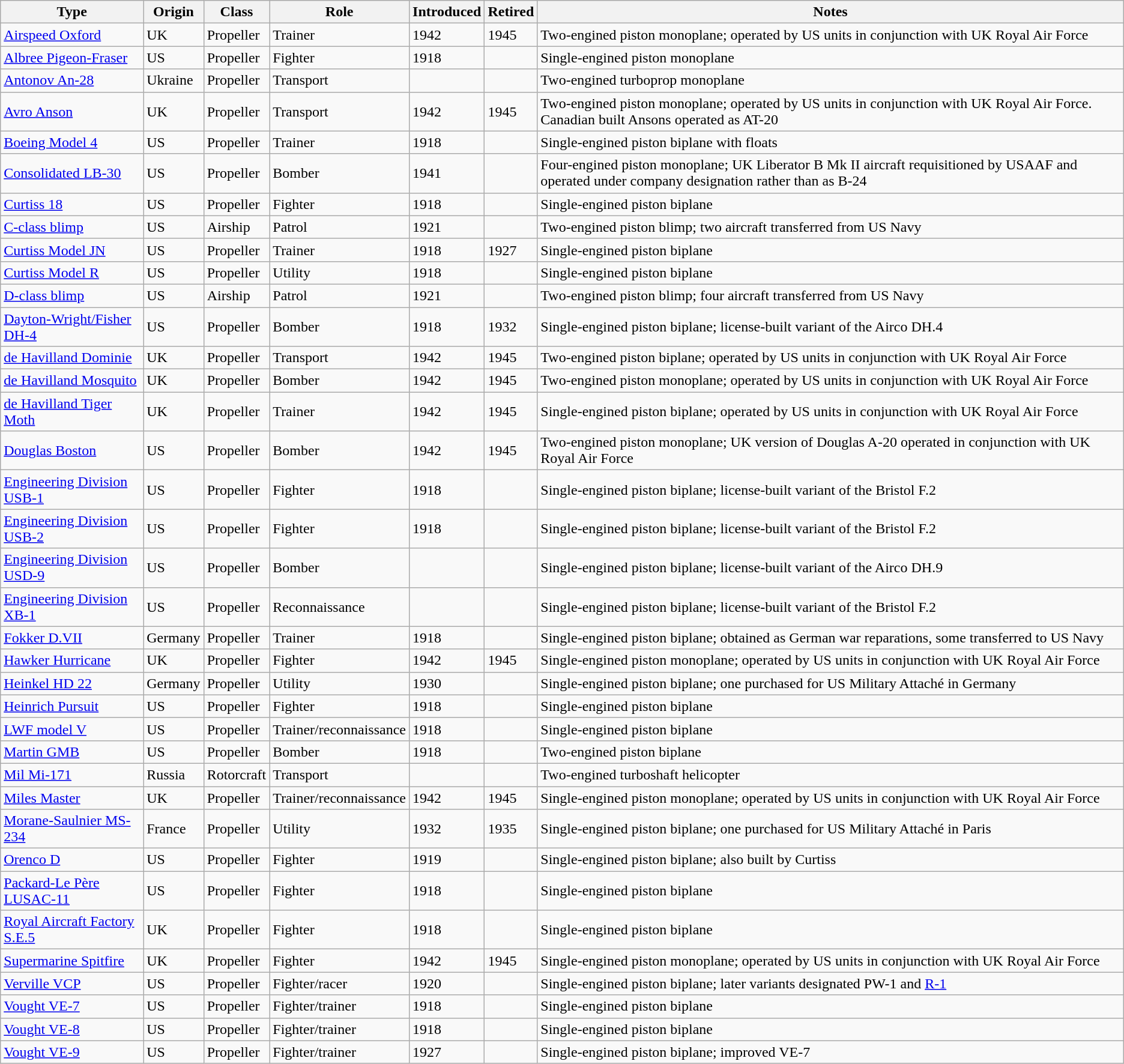<table class="wikitable sortable">
<tr>
<th>Type</th>
<th>Origin</th>
<th>Class</th>
<th>Role</th>
<th>Introduced</th>
<th>Retired</th>
<th>Notes</th>
</tr>
<tr>
<td><a href='#'>Airspeed Oxford</a></td>
<td>UK</td>
<td>Propeller</td>
<td>Trainer</td>
<td>1942</td>
<td>1945</td>
<td>Two-engined piston monoplane; operated by US units in conjunction with UK Royal Air Force</td>
</tr>
<tr>
<td><a href='#'>Albree Pigeon-Fraser</a></td>
<td>US</td>
<td>Propeller</td>
<td>Fighter</td>
<td>1918</td>
<td></td>
<td>Single-engined piston monoplane</td>
</tr>
<tr>
<td><a href='#'>Antonov An-28</a></td>
<td>Ukraine</td>
<td>Propeller</td>
<td>Transport</td>
<td></td>
<td></td>
<td>Two-engined turboprop monoplane</td>
</tr>
<tr>
<td><a href='#'>Avro Anson</a></td>
<td>UK</td>
<td>Propeller</td>
<td>Transport</td>
<td>1942</td>
<td>1945</td>
<td>Two-engined piston monoplane; operated by US units in conjunction with UK Royal Air Force. Canadian built Ansons operated as AT-20</td>
</tr>
<tr>
<td><a href='#'>Boeing Model 4</a></td>
<td>US</td>
<td>Propeller</td>
<td>Trainer</td>
<td>1918</td>
<td></td>
<td>Single-engined piston biplane with floats</td>
</tr>
<tr>
<td><a href='#'>Consolidated LB-30</a></td>
<td>US</td>
<td>Propeller</td>
<td>Bomber</td>
<td>1941</td>
<td></td>
<td>Four-engined piston monoplane; UK Liberator B Mk II aircraft requisitioned by USAAF and operated under company designation rather than as B-24</td>
</tr>
<tr>
<td><a href='#'>Curtiss 18</a></td>
<td>US</td>
<td>Propeller</td>
<td>Fighter</td>
<td>1918</td>
<td></td>
<td>Single-engined piston biplane</td>
</tr>
<tr>
<td><a href='#'>C-class blimp</a></td>
<td>US</td>
<td>Airship</td>
<td>Patrol</td>
<td>1921</td>
<td></td>
<td>Two-engined piston blimp; two aircraft transferred from US Navy</td>
</tr>
<tr>
<td><a href='#'>Curtiss Model JN</a></td>
<td>US</td>
<td>Propeller</td>
<td>Trainer</td>
<td>1918</td>
<td>1927</td>
<td>Single-engined piston biplane</td>
</tr>
<tr>
<td><a href='#'>Curtiss Model R</a></td>
<td>US</td>
<td>Propeller</td>
<td>Utility</td>
<td>1918</td>
<td></td>
<td>Single-engined piston biplane</td>
</tr>
<tr>
<td><a href='#'>D-class blimp</a></td>
<td>US</td>
<td>Airship</td>
<td>Patrol</td>
<td>1921</td>
<td></td>
<td>Two-engined piston blimp; four aircraft transferred from US Navy</td>
</tr>
<tr>
<td><a href='#'>Dayton-Wright/Fisher DH-4</a></td>
<td>US</td>
<td>Propeller</td>
<td>Bomber</td>
<td>1918</td>
<td>1932</td>
<td>Single-engined piston biplane; license-built variant of the Airco DH.4</td>
</tr>
<tr>
<td><a href='#'>de Havilland Dominie</a></td>
<td>UK</td>
<td>Propeller</td>
<td>Transport</td>
<td>1942</td>
<td>1945</td>
<td>Two-engined piston biplane; operated by US units in conjunction with UK Royal Air Force</td>
</tr>
<tr>
<td><a href='#'>de Havilland Mosquito</a></td>
<td>UK</td>
<td>Propeller</td>
<td>Bomber</td>
<td>1942</td>
<td>1945</td>
<td>Two-engined piston monoplane; operated by US units in conjunction with UK Royal Air Force</td>
</tr>
<tr>
<td><a href='#'>de Havilland Tiger Moth</a></td>
<td>UK</td>
<td>Propeller</td>
<td>Trainer</td>
<td>1942</td>
<td>1945</td>
<td>Single-engined piston biplane; operated by US units in conjunction with UK Royal Air Force</td>
</tr>
<tr>
<td><a href='#'>Douglas Boston</a></td>
<td>US</td>
<td>Propeller</td>
<td>Bomber</td>
<td>1942</td>
<td>1945</td>
<td>Two-engined piston monoplane; UK version of Douglas A-20 operated in conjunction with UK Royal Air Force</td>
</tr>
<tr>
<td><a href='#'>Engineering Division USB-1</a></td>
<td>US</td>
<td>Propeller</td>
<td>Fighter</td>
<td>1918</td>
<td></td>
<td>Single-engined piston biplane; license-built variant of the Bristol F.2</td>
</tr>
<tr>
<td><a href='#'>Engineering Division USB-2</a></td>
<td>US</td>
<td>Propeller</td>
<td>Fighter</td>
<td>1918</td>
<td></td>
<td>Single-engined piston biplane; license-built variant of the Bristol F.2</td>
</tr>
<tr>
<td><a href='#'>Engineering Division USD-9</a></td>
<td>US</td>
<td>Propeller</td>
<td>Bomber</td>
<td></td>
<td></td>
<td>Single-engined piston biplane; license-built variant of the Airco DH.9</td>
</tr>
<tr>
<td><a href='#'>Engineering Division XB-1</a></td>
<td>US</td>
<td>Propeller</td>
<td>Reconnaissance</td>
<td></td>
<td></td>
<td>Single-engined piston biplane; license-built variant of the Bristol F.2</td>
</tr>
<tr>
<td><a href='#'>Fokker D.VII</a></td>
<td>Germany</td>
<td>Propeller</td>
<td>Trainer</td>
<td>1918</td>
<td></td>
<td>Single-engined piston biplane; obtained as German war reparations, some transferred to US Navy</td>
</tr>
<tr>
<td><a href='#'>Hawker Hurricane</a></td>
<td>UK</td>
<td>Propeller</td>
<td>Fighter</td>
<td>1942</td>
<td>1945</td>
<td>Single-engined piston monoplane; operated by US units in conjunction with UK Royal Air Force</td>
</tr>
<tr>
<td><a href='#'>Heinkel HD 22</a></td>
<td>Germany</td>
<td>Propeller</td>
<td>Utility</td>
<td>1930</td>
<td></td>
<td>Single-engined piston biplane; one purchased for US Military Attaché in Germany</td>
</tr>
<tr>
<td><a href='#'>Heinrich Pursuit</a></td>
<td>US</td>
<td>Propeller</td>
<td>Fighter</td>
<td>1918</td>
<td></td>
<td>Single-engined piston biplane</td>
</tr>
<tr>
<td><a href='#'>LWF model V</a></td>
<td>US</td>
<td>Propeller</td>
<td>Trainer/reconnaissance</td>
<td>1918</td>
<td></td>
<td>Single-engined piston biplane</td>
</tr>
<tr>
<td><a href='#'>Martin GMB</a></td>
<td>US</td>
<td>Propeller</td>
<td>Bomber</td>
<td>1918</td>
<td></td>
<td>Two-engined piston biplane</td>
</tr>
<tr>
<td><a href='#'>Mil Mi-171</a></td>
<td>Russia</td>
<td>Rotorcraft</td>
<td>Transport</td>
<td></td>
<td></td>
<td>Two-engined turboshaft helicopter</td>
</tr>
<tr>
<td><a href='#'>Miles Master</a></td>
<td>UK</td>
<td>Propeller</td>
<td>Trainer/reconnaissance</td>
<td>1942</td>
<td>1945</td>
<td>Single-engined piston monoplane; operated by US units in conjunction with UK Royal Air Force</td>
</tr>
<tr>
<td><a href='#'>Morane-Saulnier MS-234</a></td>
<td>France</td>
<td>Propeller</td>
<td>Utility</td>
<td>1932</td>
<td>1935</td>
<td>Single-engined piston biplane; one purchased for US Military Attaché in Paris</td>
</tr>
<tr>
<td><a href='#'>Orenco D</a></td>
<td>US</td>
<td>Propeller</td>
<td>Fighter</td>
<td>1919</td>
<td></td>
<td>Single-engined piston biplane; also built by Curtiss</td>
</tr>
<tr>
<td><a href='#'>Packard-Le Père LUSAC-11</a></td>
<td>US</td>
<td>Propeller</td>
<td>Fighter</td>
<td>1918</td>
<td></td>
<td>Single-engined piston biplane</td>
</tr>
<tr>
<td><a href='#'>Royal Aircraft Factory S.E.5</a></td>
<td>UK</td>
<td>Propeller</td>
<td>Fighter</td>
<td>1918</td>
<td></td>
<td>Single-engined piston biplane</td>
</tr>
<tr>
<td><a href='#'>Supermarine Spitfire</a></td>
<td>UK</td>
<td>Propeller</td>
<td>Fighter</td>
<td>1942</td>
<td>1945</td>
<td>Single-engined piston monoplane; operated by US units in conjunction with UK Royal Air Force</td>
</tr>
<tr>
<td><a href='#'>Verville VCP</a></td>
<td>US</td>
<td>Propeller</td>
<td>Fighter/racer</td>
<td>1920</td>
<td></td>
<td>Single-engined piston biplane; later variants designated PW-1 and <a href='#'>R-1</a></td>
</tr>
<tr>
<td><a href='#'>Vought VE-7</a></td>
<td>US</td>
<td>Propeller</td>
<td>Fighter/trainer</td>
<td>1918</td>
<td></td>
<td>Single-engined piston biplane</td>
</tr>
<tr>
<td><a href='#'>Vought VE-8</a></td>
<td>US</td>
<td>Propeller</td>
<td>Fighter/trainer</td>
<td>1918</td>
<td></td>
<td>Single-engined piston biplane</td>
</tr>
<tr>
<td><a href='#'>Vought VE-9</a></td>
<td>US</td>
<td>Propeller</td>
<td>Fighter/trainer</td>
<td>1927</td>
<td></td>
<td>Single-engined piston biplane; improved VE-7</td>
</tr>
</table>
